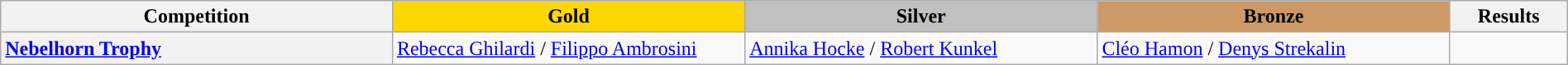<table class="wikitable unsortable" style="text-align:left; width:100%">
<tr>
<th scope="col" style="text-align:center; width:25%;">Competition</th>
<td scope="col" style="text-align:center; width:22.5%; background:gold"><strong>Gold</strong></td>
<td scope="col" style="text-align:center; width:22.5%; background:silver"><strong>Silver</strong></td>
<td scope="col" style="text-align:center; width:22.5%; background:#c96"><strong>Bronze</strong></td>
<th scope="col" style="text-align:center; width:7.5%;">Results</th>
</tr>
<tr>
<th scope="row" style="text-align:left"> <a href='#'>Nebelhorn Trophy</a></th>
<td> <a href='#'>Rebecca Ghilardi</a> / <a href='#'>Filippo Ambrosini</a></td>
<td> <a href='#'>Annika Hocke</a> / <a href='#'>Robert Kunkel</a></td>
<td> <a href='#'>Cléo Hamon</a> / <a href='#'>Denys Strekalin</a></td>
<td></td>
</tr>
</table>
